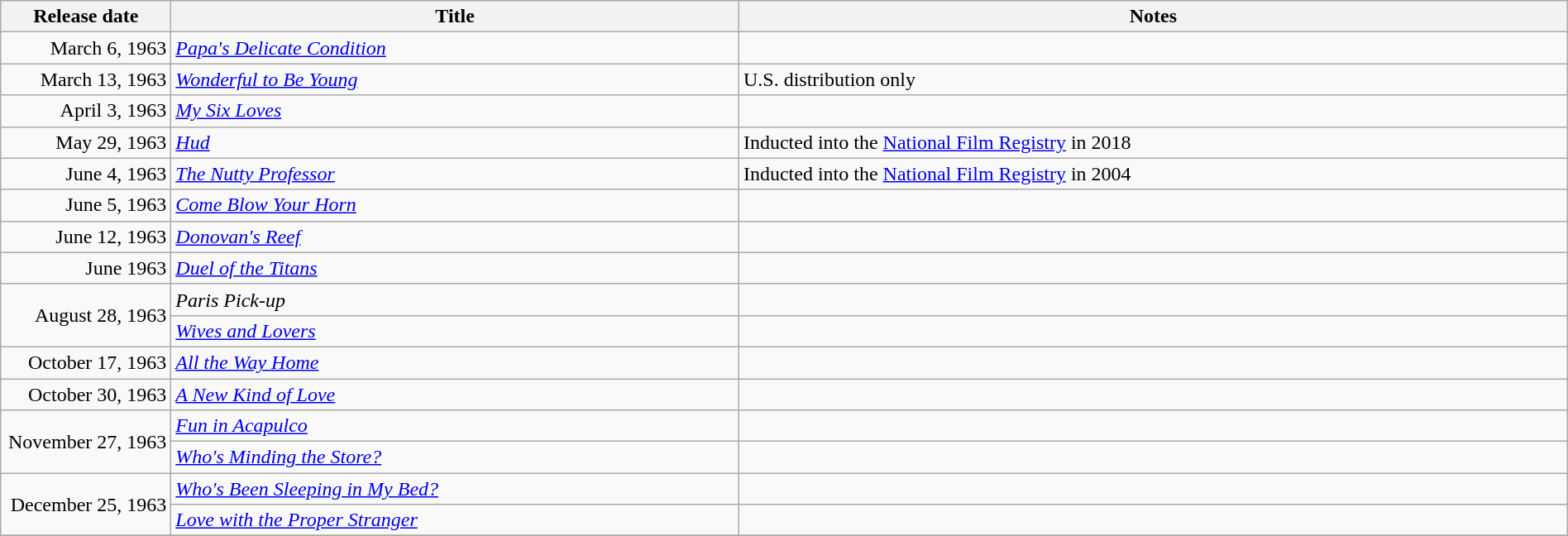<table class="wikitable sortable" style="width:100%;">
<tr>
<th scope="col" style="width:130px;">Release date</th>
<th>Title</th>
<th>Notes</th>
</tr>
<tr>
<td style="text-align:right;">March 6, 1963</td>
<td><em><a href='#'>Papa's Delicate Condition</a></em></td>
<td></td>
</tr>
<tr>
<td style="text-align:right;">March 13, 1963</td>
<td><em><a href='#'>Wonderful to Be Young</a></em></td>
<td>U.S. distribution only</td>
</tr>
<tr>
<td style="text-align:right;">April 3, 1963</td>
<td><em><a href='#'>My Six Loves</a></em></td>
<td></td>
</tr>
<tr>
<td style="text-align:right;">May 29, 1963</td>
<td><em><a href='#'>Hud</a></em></td>
<td>Inducted into the <a href='#'>National Film Registry</a> in 2018</td>
</tr>
<tr>
<td style="text-align:right;">June 4, 1963</td>
<td><em><a href='#'>The Nutty Professor</a></em></td>
<td>Inducted into the <a href='#'>National Film Registry</a> in 2004</td>
</tr>
<tr>
<td style="text-align:right;">June 5, 1963</td>
<td><em><a href='#'>Come Blow Your Horn</a></em></td>
<td></td>
</tr>
<tr>
<td style="text-align:right;">June 12, 1963</td>
<td><em><a href='#'>Donovan's Reef</a></em></td>
<td></td>
</tr>
<tr>
<td style="text-align:right;">June 1963</td>
<td><em><a href='#'>Duel of the Titans</a></em></td>
<td></td>
</tr>
<tr>
<td style="text-align:right;" rowspan="2">August 28, 1963</td>
<td><em>Paris Pick-up</em></td>
<td></td>
</tr>
<tr>
<td><em><a href='#'>Wives and Lovers</a></em></td>
<td></td>
</tr>
<tr>
<td style="text-align:right;">October 17, 1963</td>
<td><em><a href='#'>All the Way Home</a></em></td>
<td></td>
</tr>
<tr>
<td style="text-align:right;">October 30, 1963</td>
<td><em><a href='#'>A New Kind of Love</a></em></td>
<td></td>
</tr>
<tr>
<td style="text-align:right;" rowspan="2">November 27, 1963</td>
<td><em><a href='#'>Fun in Acapulco</a></em></td>
<td></td>
</tr>
<tr>
<td><em><a href='#'>Who's Minding the Store?</a></em></td>
<td></td>
</tr>
<tr>
<td style="text-align:right;" rowspan="2">December 25, 1963</td>
<td><em><a href='#'>Who's Been Sleeping in My Bed?</a></em></td>
<td></td>
</tr>
<tr>
<td><em><a href='#'>Love with the Proper Stranger</a></em></td>
<td></td>
</tr>
<tr>
</tr>
</table>
